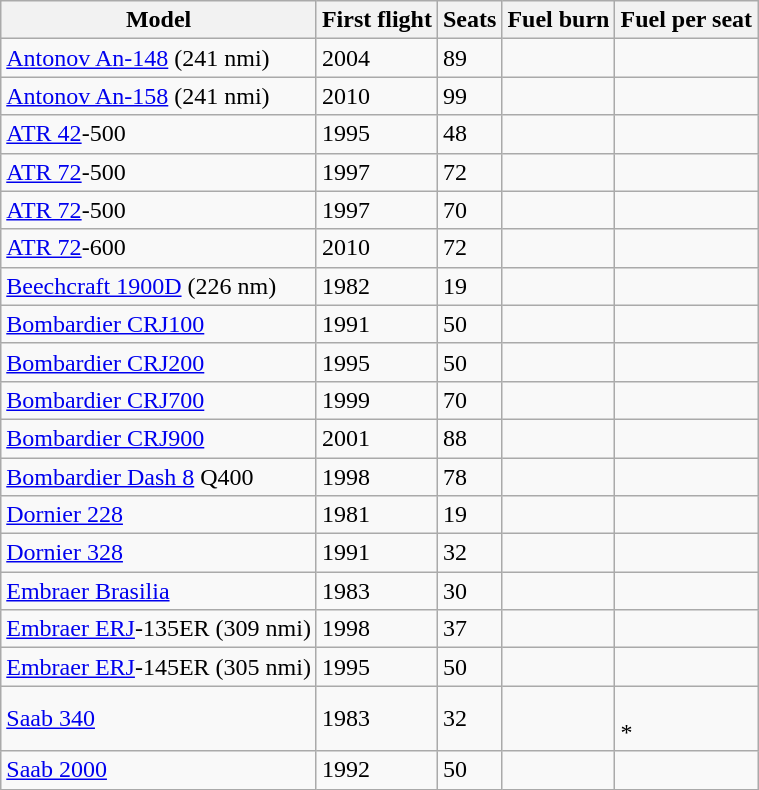<table class="wikitable sortable">
<tr>
<th>Model</th>
<th>First flight</th>
<th>Seats</th>
<th>Fuel burn</th>
<th>Fuel per seat</th>
</tr>
<tr>
<td><a href='#'>Antonov An-148</a> (241 nmi)</td>
<td>2004</td>
<td>89</td>
<td></td>
<td><br></td>
</tr>
<tr>
<td><a href='#'>Antonov An-158</a> (241 nmi)</td>
<td>2010</td>
<td>99</td>
<td></td>
<td><br></td>
</tr>
<tr>
<td><a href='#'>ATR 42</a>-500</td>
<td>1995</td>
<td>48</td>
<td></td>
<td><br></td>
</tr>
<tr>
<td><a href='#'>ATR 72</a>-500</td>
<td>1997</td>
<td>72</td>
<td></td>
<td><br></td>
</tr>
<tr>
<td><a href='#'>ATR 72</a>-500</td>
<td>1997</td>
<td>70</td>
<td></td>
<td><br></td>
</tr>
<tr>
<td><a href='#'>ATR 72</a>-600</td>
<td>2010</td>
<td>72</td>
<td></td>
<td><br></td>
</tr>
<tr>
<td><a href='#'>Beechcraft 1900D</a> (226 nm)</td>
<td>1982</td>
<td>19</td>
<td></td>
<td><br></td>
</tr>
<tr>
<td><a href='#'>Bombardier CRJ100</a></td>
<td>1991</td>
<td>50</td>
<td></td>
<td><br></td>
</tr>
<tr>
<td><a href='#'>Bombardier CRJ200</a></td>
<td>1995</td>
<td>50</td>
<td></td>
<td><br></td>
</tr>
<tr>
<td><a href='#'>Bombardier CRJ700</a></td>
<td>1999</td>
<td>70</td>
<td></td>
<td><br></td>
</tr>
<tr>
<td><a href='#'>Bombardier CRJ900</a></td>
<td>2001</td>
<td>88</td>
<td></td>
<td><br></td>
</tr>
<tr>
<td><a href='#'>Bombardier Dash 8</a> Q400</td>
<td>1998</td>
<td>78</td>
<td></td>
<td><br></td>
</tr>
<tr>
<td><a href='#'>Dornier 228</a></td>
<td>1981</td>
<td>19</td>
<td></td>
<td><br></td>
</tr>
<tr>
<td><a href='#'>Dornier 328</a></td>
<td>1991</td>
<td>32</td>
<td></td>
<td><br></td>
</tr>
<tr>
<td><a href='#'>Embraer Brasilia</a></td>
<td>1983</td>
<td>30</td>
<td></td>
<td><br></td>
</tr>
<tr>
<td><a href='#'>Embraer ERJ</a>-135ER (309 nmi)</td>
<td>1998</td>
<td>37</td>
<td></td>
<td></td>
</tr>
<tr>
<td><a href='#'>Embraer ERJ</a>-145ER (305 nmi)</td>
<td>1995</td>
<td>50</td>
<td></td>
<td></td>
</tr>
<tr>
<td><a href='#'>Saab 340</a></td>
<td>1983</td>
<td>32</td>
<td></td>
<td><br>*</td>
</tr>
<tr>
<td><a href='#'>Saab 2000</a></td>
<td>1992</td>
<td>50</td>
<td></td>
<td><br></td>
</tr>
</table>
